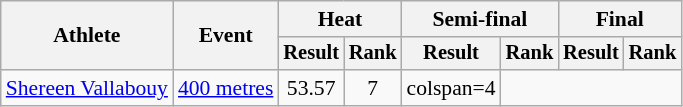<table class=wikitable style=font-size:90%>
<tr>
<th rowspan=2>Athlete</th>
<th rowspan=2>Event</th>
<th colspan=2>Heat</th>
<th colspan=2>Semi-final</th>
<th colspan=2>Final</th>
</tr>
<tr style=font-size:95%>
<th>Result</th>
<th>Rank</th>
<th>Result</th>
<th>Rank</th>
<th>Result</th>
<th>Rank</th>
</tr>
<tr align=center>
<td align=left><a href='#'>Shereen Vallabouy</a></td>
<td align=left><a href='#'>400 metres</a></td>
<td>53.57</td>
<td>7</td>
<td>colspan=4 </td>
</tr>
</table>
